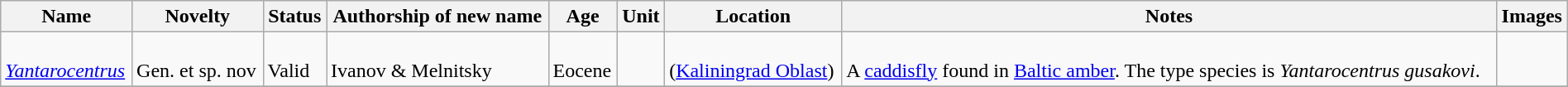<table class="wikitable sortable" align="center" width="100%">
<tr>
<th>Name</th>
<th>Novelty</th>
<th>Status</th>
<th>Authorship of new name</th>
<th>Age</th>
<th>Unit</th>
<th>Location</th>
<th>Notes</th>
<th>Images</th>
</tr>
<tr>
<td><br><em><a href='#'>Yantarocentrus</a></em></td>
<td><br>Gen. et sp. nov</td>
<td><br>Valid</td>
<td><br>Ivanov & Melnitsky</td>
<td><br>Eocene</td>
<td></td>
<td><br> (<a href='#'>Kaliningrad Oblast</a>)</td>
<td><br>A <a href='#'>caddisfly</a> found in <a href='#'>Baltic amber</a>. The type species is <em>Yantarocentrus gusakovi</em>.</td>
<td></td>
</tr>
<tr>
</tr>
</table>
